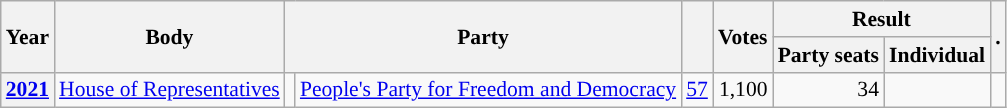<table class="wikitable plainrowheaders sortable" border=2 cellpadding=4 cellspacing=0 style="border: 1px #aaa solid; font-size: 90%; text-align:center;">
<tr>
<th scope="col" rowspan=2>Year</th>
<th scope="col" rowspan=2>Body</th>
<th scope="col" colspan=2 rowspan=2>Party</th>
<th scope="col" rowspan=2></th>
<th scope="col" rowspan=2>Votes</th>
<th scope="colgroup" colspan=2>Result</th>
<th scope="col" rowspan=2 class="unsortable">.</th>
</tr>
<tr>
<th scope="col">Party seats</th>
<th scope="col">Individual</th>
</tr>
<tr>
<th scope="row"><a href='#'>2021</a></th>
<td><a href='#'>House of Representatives</a></td>
<td style="background-color:"></td>
<td><a href='#'>People's Party for Freedom and Democracy</a></td>
<td style=text-align:right><a href='#'>57</a></td>
<td style=text-align:right>1,100</td>
<td style=text-align:right>34</td>
<td></td>
<td></td>
</tr>
</table>
